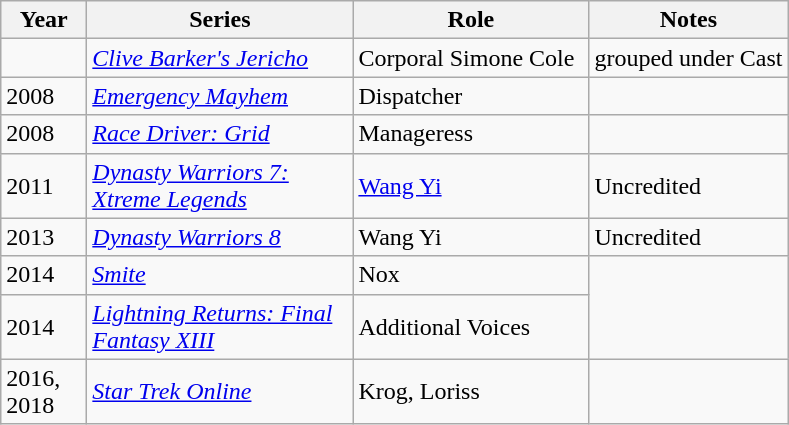<table class="wikitable sortable">
<tr>
<th width="50px">Year</th>
<th width="170px">Series</th>
<th width="150px">Role</th>
<th class="unsortable">Notes</th>
</tr>
<tr>
<td></td>
<td><em><a href='#'>Clive Barker's Jericho</a></em></td>
<td>Corporal Simone Cole</td>
<td>grouped under Cast</td>
</tr>
<tr>
<td>2008</td>
<td><em><a href='#'>Emergency Mayhem</a></em></td>
<td>Dispatcher</td>
<td></td>
</tr>
<tr>
<td>2008</td>
<td><em><a href='#'>Race Driver: Grid</a></em></td>
<td>Manageress</td>
<td></td>
</tr>
<tr>
<td>2011</td>
<td><em><a href='#'>Dynasty Warriors 7: Xtreme Legends</a></em></td>
<td><a href='#'>Wang Yi</a></td>
<td>Uncredited</td>
</tr>
<tr>
<td>2013</td>
<td><em><a href='#'>Dynasty Warriors 8</a></em></td>
<td>Wang Yi</td>
<td>Uncredited</td>
</tr>
<tr>
<td>2014</td>
<td><em><a href='#'>Smite</a></em></td>
<td>Nox</td>
</tr>
<tr>
<td>2014</td>
<td><em><a href='#'>Lightning Returns: Final Fantasy XIII</a></em></td>
<td>Additional Voices</td>
</tr>
<tr>
<td>2016, 2018</td>
<td><em><a href='#'>Star Trek Online</a></em></td>
<td>Krog, Loriss</td>
<td></td>
</tr>
</table>
